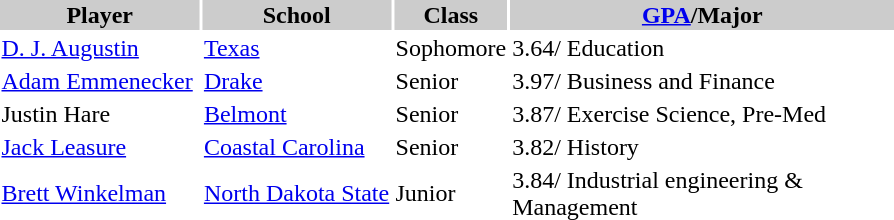<table style="width:600px" "border:'1' 'solid' 'gray' ">
<tr>
<th style="background:#CCCCCC;width:23%">Player</th>
<th style="background:#CCCCCC;width:22%">School</th>
<th style="background:#CCCCCC;width:10%">Class</th>
<th style="background:#CCCCCC;width:45%"><a href='#'>GPA</a>/Major</th>
</tr>
<tr>
<td><a href='#'>D. J. Augustin</a></td>
<td><a href='#'>Texas</a></td>
<td>Sophomore</td>
<td>3.64/ Education</td>
</tr>
<tr>
<td><a href='#'>Adam Emmenecker</a></td>
<td><a href='#'>Drake</a></td>
<td>Senior</td>
<td>3.97/ Business and Finance</td>
</tr>
<tr>
<td>Justin Hare</td>
<td><a href='#'>Belmont</a></td>
<td>Senior</td>
<td>3.87/ Exercise Science, Pre-Med</td>
</tr>
<tr>
<td><a href='#'>Jack Leasure</a></td>
<td><a href='#'>Coastal Carolina</a></td>
<td>Senior</td>
<td>3.82/ History</td>
</tr>
<tr>
<td><a href='#'>Brett Winkelman</a></td>
<td><a href='#'>North Dakota State</a></td>
<td>Junior</td>
<td>3.84/ Industrial engineering & Management</td>
</tr>
</table>
